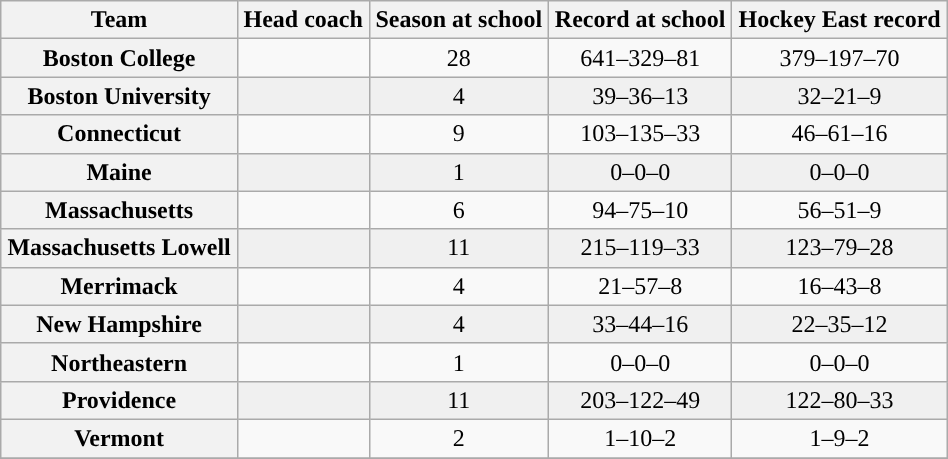<table class="wikitable sortable" style="text-align: center; "width=50%">
<tr>
<th>Team</th>
<th>Head coach</th>
<th>Season at school</th>
<th>Record at school</th>
<th>Hockey East record</th>
</tr>
<tr>
<th>Boston College</th>
<td></td>
<td>28</td>
<td>641–329–81</td>
<td>379–197–70</td>
</tr>
<tr bgcolor=f0f0f0>
<th>Boston University</th>
<td></td>
<td>4</td>
<td>39–36–13</td>
<td>32–21–9</td>
</tr>
<tr>
<th>Connecticut</th>
<td></td>
<td>9</td>
<td>103–135–33</td>
<td>46–61–16</td>
</tr>
<tr bgcolor=f0f0f0>
<th>Maine</th>
<td></td>
<td>1</td>
<td>0–0–0</td>
<td>0–0–0</td>
</tr>
<tr>
<th>Massachusetts</th>
<td></td>
<td>6</td>
<td>94–75–10</td>
<td>56–51–9</td>
</tr>
<tr bgcolor=f0f0f0>
<th>Massachusetts Lowell</th>
<td></td>
<td>11</td>
<td>215–119–33</td>
<td>123–79–28</td>
</tr>
<tr>
<th>Merrimack</th>
<td></td>
<td>4</td>
<td>21–57–8</td>
<td>16–43–8</td>
</tr>
<tr bgcolor=f0f0f0>
<th>New Hampshire</th>
<td></td>
<td>4</td>
<td>33–44–16</td>
<td>22–35–12</td>
</tr>
<tr>
<th>Northeastern</th>
<td></td>
<td>1</td>
<td>0–0–0</td>
<td>0–0–0</td>
</tr>
<tr bgcolor=f0f0f0>
<th>Providence</th>
<td></td>
<td>11</td>
<td>203–122–49</td>
<td>122–80–33</td>
</tr>
<tr>
<th>Vermont</th>
<td></td>
<td>2</td>
<td>1–10–2</td>
<td>1–9–2</td>
</tr>
<tr>
</tr>
</table>
